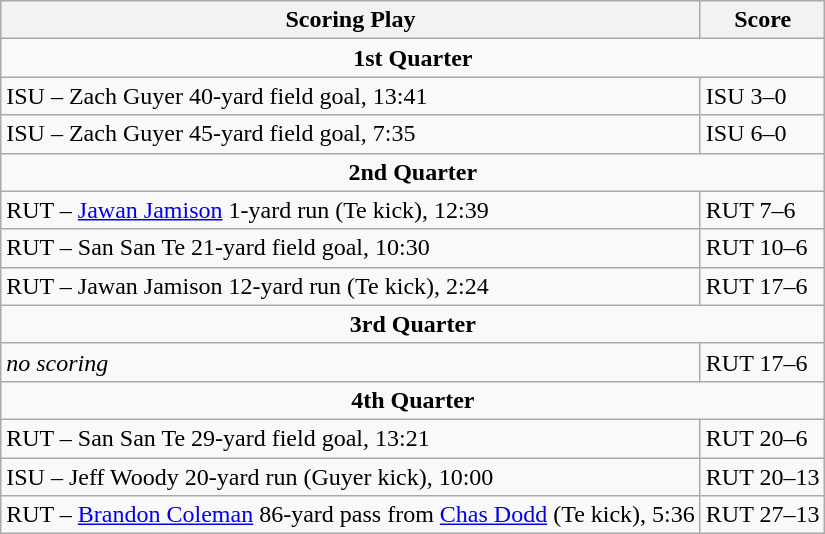<table class="wikitable">
<tr>
<th>Scoring Play</th>
<th>Score</th>
</tr>
<tr>
<td colspan="4" style="text-align:center;"><strong>1st Quarter</strong></td>
</tr>
<tr>
<td>ISU – Zach Guyer 40-yard field goal, 13:41</td>
<td>ISU 3–0</td>
</tr>
<tr>
<td>ISU – Zach Guyer 45-yard field goal, 7:35</td>
<td>ISU 6–0</td>
</tr>
<tr>
<td colspan="4" style="text-align:center;"><strong>2nd Quarter</strong></td>
</tr>
<tr>
<td>RUT – <a href='#'>Jawan Jamison</a> 1-yard run (Te kick), 12:39</td>
<td>RUT 7–6</td>
</tr>
<tr>
<td>RUT – San San Te 21-yard field goal, 10:30</td>
<td>RUT 10–6</td>
</tr>
<tr>
<td>RUT – Jawan Jamison 12-yard run (Te kick), 2:24</td>
<td>RUT 17–6</td>
</tr>
<tr>
<td colspan="4" style="text-align:center;"><strong>3rd Quarter</strong></td>
</tr>
<tr>
<td><em>no scoring</em></td>
<td>RUT 17–6</td>
</tr>
<tr>
<td colspan="4" style="text-align:center;"><strong>4th Quarter</strong></td>
</tr>
<tr>
<td>RUT – San San Te 29-yard field goal, 13:21</td>
<td>RUT 20–6</td>
</tr>
<tr>
<td>ISU – Jeff Woody 20-yard run (Guyer kick), 10:00</td>
<td>RUT 20–13</td>
</tr>
<tr>
<td>RUT – <a href='#'>Brandon Coleman</a> 86-yard pass from <a href='#'>Chas Dodd</a> (Te kick), 5:36</td>
<td>RUT 27–13</td>
</tr>
</table>
